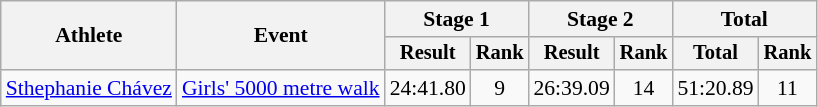<table class="wikitable" style="font-size:90%">
<tr>
<th rowspan=2>Athlete</th>
<th rowspan=2>Event</th>
<th colspan=2>Stage 1</th>
<th colspan=2>Stage 2</th>
<th colspan=2>Total</th>
</tr>
<tr style="font-size:95%">
<th>Result</th>
<th>Rank</th>
<th>Result</th>
<th>Rank</th>
<th>Total</th>
<th>Rank</th>
</tr>
<tr align=center>
<td align=left><a href='#'>Sthephanie Chávez</a></td>
<td align=left><a href='#'>Girls' 5000 metre walk</a></td>
<td>24:41.80</td>
<td>9</td>
<td>26:39.09</td>
<td>14</td>
<td>51:20.89</td>
<td>11</td>
</tr>
</table>
